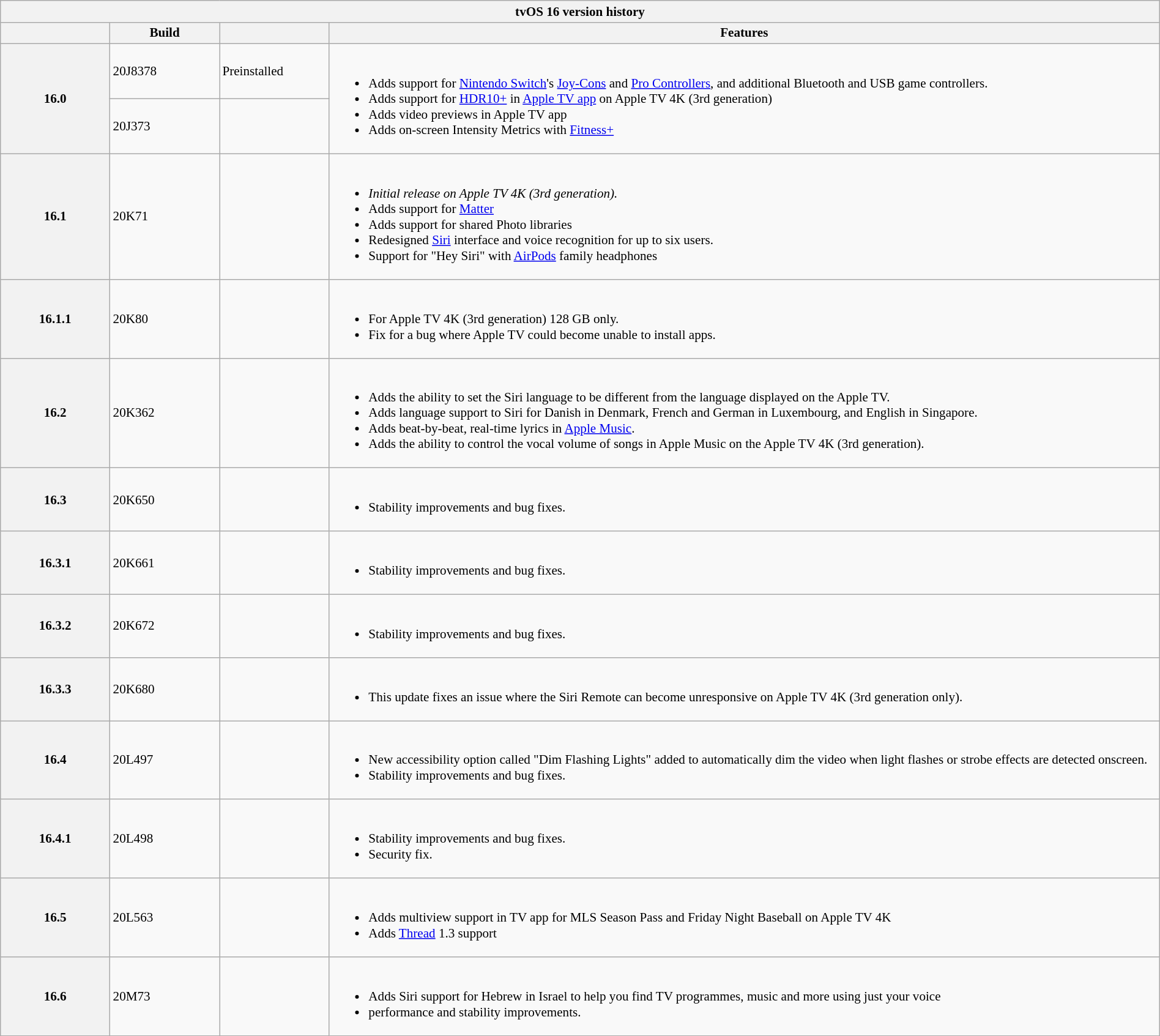<table class="wikitable mw-collapsible mw-collapsed" style="width:100%; font-size:88%;">
<tr>
<th colspan="4">tvOS 16 version history</th>
</tr>
<tr>
<th style="width:8em;"></th>
<th style="width:8em;">Build</th>
<th style="width:8em;"></th>
<th>Features</th>
</tr>
<tr>
<th rowspan="2">16.0</th>
<td>20J8378</td>
<td>Preinstalled</td>
<td rowspan="2"><br><ul><li>Adds support for <a href='#'>Nintendo Switch</a>'s <a href='#'>Joy-Cons</a> and <a href='#'>Pro Controllers</a>, and additional Bluetooth and USB game controllers.</li><li>Adds support for <a href='#'>HDR10+</a> in <a href='#'>Apple TV app</a> on Apple TV 4K (3rd generation)</li><li>Adds video previews in Apple TV app</li><li>Adds on-screen Intensity Metrics with <a href='#'>Fitness+</a></li></ul></td>
</tr>
<tr>
<td>20J373</td>
<td></td>
</tr>
<tr>
<th>16.1</th>
<td>20K71</td>
<td></td>
<td><br><ul><li><em>Initial release on Apple TV 4K (3rd generation).</em></li><li>Adds support for <a href='#'>Matter</a></li><li>Adds support for shared Photo libraries</li><li>Redesigned <a href='#'>Siri</a> interface and voice recognition for up to six users.</li><li>Support for "Hey Siri" with <a href='#'>AirPods</a> family headphones</li></ul></td>
</tr>
<tr>
<th>16.1.1</th>
<td>20K80</td>
<td></td>
<td><br><ul><li>For Apple TV 4K (3rd generation) 128 GB only.</li><li>Fix for a bug where Apple TV could become unable to install apps.</li></ul></td>
</tr>
<tr>
<th>16.2</th>
<td>20K362</td>
<td></td>
<td><br><ul><li>Adds the ability to set the Siri language to be different from the language displayed on the Apple TV.</li><li>Adds language support to Siri for Danish in Denmark, French and German in Luxembourg, and English in Singapore.</li><li>Adds beat-by-beat, real-time lyrics in <a href='#'>Apple Music</a>.</li><li>Adds the ability to control the vocal volume of songs in Apple Music on the Apple TV 4K (3rd generation).</li></ul></td>
</tr>
<tr>
<th>16.3</th>
<td>20K650</td>
<td></td>
<td><br><ul><li>Stability improvements and bug fixes.</li></ul></td>
</tr>
<tr>
<th>16.3.1</th>
<td>20K661</td>
<td></td>
<td><br><ul><li>Stability improvements and bug fixes.</li></ul></td>
</tr>
<tr>
<th>16.3.2</th>
<td>20K672</td>
<td></td>
<td><br><ul><li>Stability improvements and bug fixes.</li></ul></td>
</tr>
<tr>
<th>16.3.3</th>
<td>20K680</td>
<td></td>
<td><br><ul><li>This update fixes an issue where the Siri Remote can become unresponsive on Apple TV 4K (3rd generation only).</li></ul></td>
</tr>
<tr>
<th>16.4</th>
<td>20L497</td>
<td></td>
<td><br><ul><li>New accessibility option called "Dim Flashing Lights" added to automatically dim the video when light flashes or strobe effects are detected onscreen.</li><li>Stability improvements and bug fixes.</li></ul></td>
</tr>
<tr>
<th>16.4.1</th>
<td>20L498</td>
<td></td>
<td><br><ul><li>Stability improvements and bug fixes.</li><li>Security fix.</li></ul></td>
</tr>
<tr>
<th>16.5</th>
<td>20L563</td>
<td></td>
<td><br><ul><li>Adds multiview support in TV app for MLS Season Pass and Friday Night Baseball on Apple TV 4K</li><li>Adds <a href='#'>Thread</a> 1.3 support</li></ul></td>
</tr>
<tr>
<th>16.6</th>
<td>20M73</td>
<td></td>
<td><br><ul><li>Adds Siri support for Hebrew in Israel to help you find TV programmes, music and more using just your voice</li><li>performance and stability improvements.</li></ul></td>
</tr>
</table>
